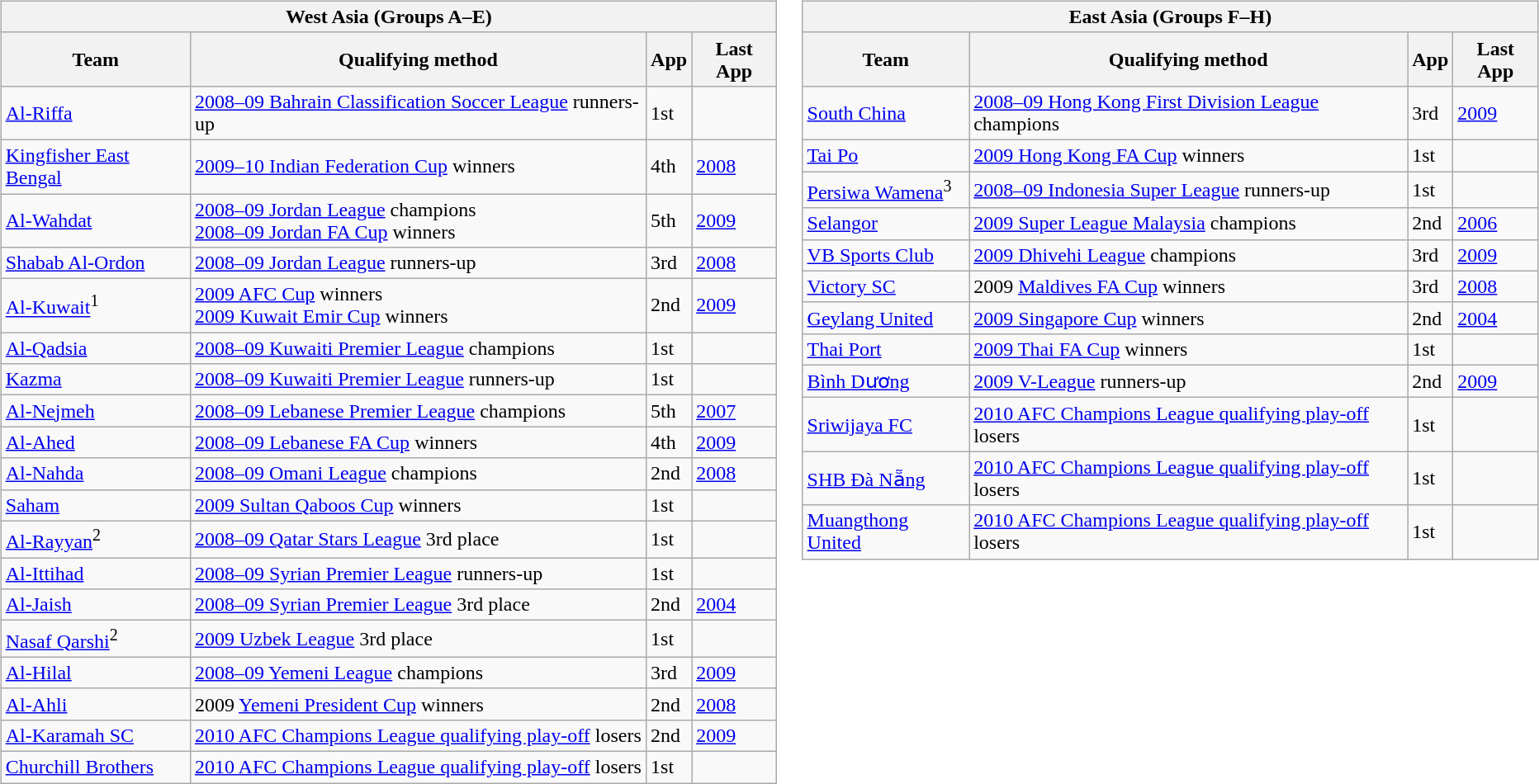<table>
<tr>
<td valign="top"><br><table class="wikitable">
<tr>
<th colspan=4>West Asia (Groups A–E)</th>
</tr>
<tr>
<th>Team</th>
<th>Qualifying method</th>
<th>App</th>
<th>Last App</th>
</tr>
<tr>
<td> <a href='#'>Al-Riffa</a></td>
<td><a href='#'>2008–09 Bahrain Classification Soccer League</a> runners-up</td>
<td>1st</td>
<td></td>
</tr>
<tr>
<td> <a href='#'>Kingfisher East Bengal</a></td>
<td><a href='#'>2009–10 Indian Federation Cup</a> winners</td>
<td>4th</td>
<td><a href='#'>2008</a></td>
</tr>
<tr>
<td> <a href='#'>Al-Wahdat</a></td>
<td><a href='#'>2008–09 Jordan League</a> champions<br><a href='#'>2008–09 Jordan FA Cup</a> winners</td>
<td>5th</td>
<td><a href='#'>2009</a></td>
</tr>
<tr>
<td> <a href='#'>Shabab Al-Ordon</a></td>
<td><a href='#'>2008–09 Jordan League</a> runners-up</td>
<td>3rd</td>
<td><a href='#'>2008</a></td>
</tr>
<tr>
<td> <a href='#'>Al-Kuwait</a><sup>1</sup></td>
<td><a href='#'>2009 AFC Cup</a> winners<br><a href='#'>2009 Kuwait Emir Cup</a> winners</td>
<td>2nd</td>
<td><a href='#'>2009</a></td>
</tr>
<tr>
<td> <a href='#'>Al-Qadsia</a></td>
<td><a href='#'>2008–09 Kuwaiti Premier League</a> champions</td>
<td>1st</td>
<td></td>
</tr>
<tr>
<td> <a href='#'>Kazma</a></td>
<td><a href='#'>2008–09 Kuwaiti Premier League</a> runners-up</td>
<td>1st</td>
<td></td>
</tr>
<tr>
<td> <a href='#'>Al-Nejmeh</a></td>
<td><a href='#'>2008–09 Lebanese Premier League</a> champions</td>
<td>5th</td>
<td><a href='#'>2007</a></td>
</tr>
<tr>
<td> <a href='#'>Al-Ahed</a></td>
<td><a href='#'>2008–09 Lebanese FA Cup</a> winners</td>
<td>4th</td>
<td><a href='#'>2009</a></td>
</tr>
<tr>
<td> <a href='#'>Al-Nahda</a></td>
<td><a href='#'>2008–09 Omani League</a> champions</td>
<td>2nd</td>
<td><a href='#'>2008</a></td>
</tr>
<tr>
<td> <a href='#'>Saham</a></td>
<td><a href='#'>2009 Sultan Qaboos Cup</a> winners</td>
<td>1st</td>
<td></td>
</tr>
<tr>
<td> <a href='#'>Al-Rayyan</a><sup>2</sup></td>
<td><a href='#'>2008–09 Qatar Stars League</a> 3rd place</td>
<td>1st</td>
<td></td>
</tr>
<tr>
<td> <a href='#'>Al-Ittihad</a></td>
<td><a href='#'>2008–09 Syrian Premier League</a> runners-up</td>
<td>1st</td>
<td></td>
</tr>
<tr>
<td> <a href='#'>Al-Jaish</a></td>
<td><a href='#'>2008–09 Syrian Premier League</a> 3rd place</td>
<td>2nd</td>
<td><a href='#'>2004</a></td>
</tr>
<tr>
<td> <a href='#'>Nasaf Qarshi</a><sup>2</sup></td>
<td><a href='#'>2009 Uzbek League</a> 3rd place</td>
<td>1st</td>
<td></td>
</tr>
<tr>
<td> <a href='#'>Al-Hilal</a></td>
<td><a href='#'>2008–09 Yemeni League</a> champions</td>
<td>3rd</td>
<td><a href='#'>2009</a></td>
</tr>
<tr>
<td> <a href='#'>Al-Ahli</a></td>
<td>2009 <a href='#'>Yemeni President Cup</a> winners</td>
<td>2nd</td>
<td><a href='#'>2008</a></td>
</tr>
<tr>
<td> <a href='#'>Al-Karamah SC</a></td>
<td><a href='#'>2010 AFC Champions League qualifying play-off</a> losers</td>
<td>2nd</td>
<td><a href='#'>2009</a></td>
</tr>
<tr>
<td> <a href='#'>Churchill Brothers</a></td>
<td><a href='#'>2010 AFC Champions League qualifying play-off</a> losers</td>
<td>1st</td>
<td></td>
</tr>
</table>
</td>
<td valign="top"><br><table class="wikitable">
<tr>
<th colspan=4>East Asia (Groups F–H)</th>
</tr>
<tr>
<th>Team</th>
<th>Qualifying method</th>
<th>App</th>
<th>Last App</th>
</tr>
<tr>
<td> <a href='#'>South China</a></td>
<td><a href='#'>2008–09 Hong Kong First Division League</a> champions</td>
<td>3rd</td>
<td><a href='#'>2009</a></td>
</tr>
<tr>
<td> <a href='#'>Tai Po</a></td>
<td><a href='#'>2009 Hong Kong FA Cup</a> winners</td>
<td>1st</td>
<td></td>
</tr>
<tr>
<td> <a href='#'>Persiwa Wamena</a><sup>3</sup></td>
<td><a href='#'>2008–09 Indonesia Super League</a> runners-up</td>
<td>1st</td>
<td></td>
</tr>
<tr>
<td> <a href='#'>Selangor</a></td>
<td><a href='#'>2009 Super League Malaysia</a> champions</td>
<td>2nd</td>
<td><a href='#'>2006</a></td>
</tr>
<tr>
<td> <a href='#'>VB Sports Club</a></td>
<td><a href='#'>2009 Dhivehi League</a> champions</td>
<td>3rd</td>
<td><a href='#'>2009</a></td>
</tr>
<tr>
<td> <a href='#'>Victory SC</a></td>
<td>2009 <a href='#'>Maldives FA Cup</a> winners</td>
<td>3rd</td>
<td><a href='#'>2008</a></td>
</tr>
<tr>
<td> <a href='#'>Geylang United</a></td>
<td><a href='#'>2009 Singapore Cup</a> winners</td>
<td>2nd</td>
<td><a href='#'>2004</a></td>
</tr>
<tr>
<td> <a href='#'>Thai Port</a></td>
<td><a href='#'>2009 Thai FA Cup</a> winners</td>
<td>1st</td>
<td></td>
</tr>
<tr>
<td> <a href='#'>Bình Dương</a></td>
<td><a href='#'>2009 V-League</a> runners-up</td>
<td>2nd</td>
<td><a href='#'>2009</a></td>
</tr>
<tr>
<td> <a href='#'>Sriwijaya FC</a></td>
<td><a href='#'>2010 AFC Champions League qualifying play-off</a> losers</td>
<td>1st</td>
<td></td>
</tr>
<tr>
<td> <a href='#'>SHB Đà Nẵng</a></td>
<td><a href='#'>2010 AFC Champions League qualifying play-off</a> losers</td>
<td>1st</td>
<td></td>
</tr>
<tr>
<td> <a href='#'>Muangthong United</a></td>
<td><a href='#'>2010 AFC Champions League qualifying play-off</a> losers</td>
<td>1st</td>
<td></td>
</tr>
</table>
</td>
</tr>
</table>
